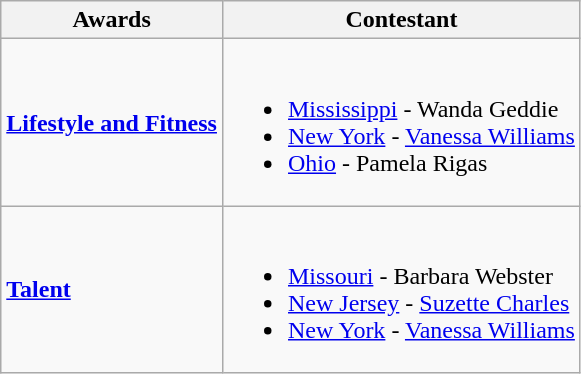<table class="wikitable">
<tr>
<th>Awards</th>
<th>Contestant</th>
</tr>
<tr>
<td><strong><a href='#'>Lifestyle and Fitness</a></strong></td>
<td><br><ul><li> <a href='#'>Mississippi</a> - Wanda Geddie</li><li> <a href='#'>New York</a> - <a href='#'>Vanessa Williams</a></li><li> <a href='#'>Ohio</a> - Pamela Rigas</li></ul></td>
</tr>
<tr>
<td><strong><a href='#'>Talent</a></strong></td>
<td><br><ul><li> <a href='#'>Missouri</a> - Barbara Webster</li><li> <a href='#'>New Jersey</a> - <a href='#'>Suzette Charles</a></li><li> <a href='#'>New York</a> - <a href='#'>Vanessa Williams</a></li></ul></td>
</tr>
</table>
